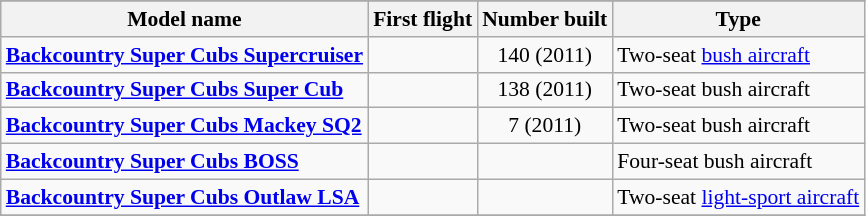<table class="wikitable" align=center style="font-size:90%;">
<tr>
</tr>
<tr style="background:#efefef;">
<th>Model name</th>
<th>First flight</th>
<th>Number built</th>
<th>Type</th>
</tr>
<tr>
<td align=left><strong><a href='#'>Backcountry Super Cubs Supercruiser</a></strong></td>
<td align=center></td>
<td align=center>140 (2011)</td>
<td align=left>Two-seat <a href='#'>bush aircraft</a></td>
</tr>
<tr>
<td align=left><strong><a href='#'>Backcountry Super Cubs Super Cub</a></strong></td>
<td align=center></td>
<td align=center>138 (2011)</td>
<td align=left>Two-seat bush aircraft</td>
</tr>
<tr>
<td align=left><strong><a href='#'>Backcountry Super Cubs Mackey SQ2</a></strong></td>
<td align=center></td>
<td align=center>7 (2011)</td>
<td align=left>Two-seat bush aircraft</td>
</tr>
<tr>
<td align=left><strong><a href='#'>Backcountry Super Cubs BOSS</a></strong></td>
<td align=center></td>
<td align=center></td>
<td align=left>Four-seat bush aircraft</td>
</tr>
<tr>
<td align=left><strong><a href='#'>Backcountry Super Cubs Outlaw LSA</a></strong></td>
<td align=center></td>
<td align=center></td>
<td align=left>Two-seat <a href='#'>light-sport aircraft</a></td>
</tr>
<tr>
</tr>
</table>
